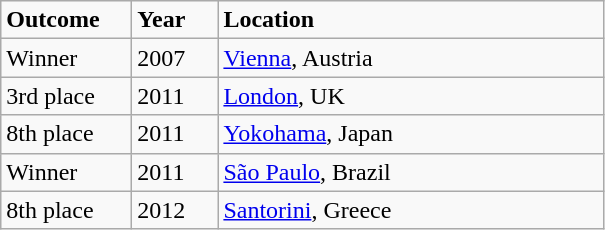<table class="sortable wikitable">
<tr>
<td width="80"><strong>Outcome</strong></td>
<td width="50"><strong>Year</strong></td>
<td width="250"><strong>Location</strong></td>
</tr>
<tr>
<td>Winner</td>
<td>2007</td>
<td><a href='#'>Vienna</a>, Austria</td>
</tr>
<tr>
<td>3rd place</td>
<td>2011</td>
<td><a href='#'>London</a>, UK</td>
</tr>
<tr>
<td>8th place</td>
<td>2011</td>
<td><a href='#'>Yokohama</a>, Japan</td>
</tr>
<tr>
<td>Winner</td>
<td>2011</td>
<td><a href='#'>São Paulo</a>, Brazil</td>
</tr>
<tr>
<td>8th place</td>
<td>2012</td>
<td><a href='#'>Santorini</a>, Greece</td>
</tr>
</table>
